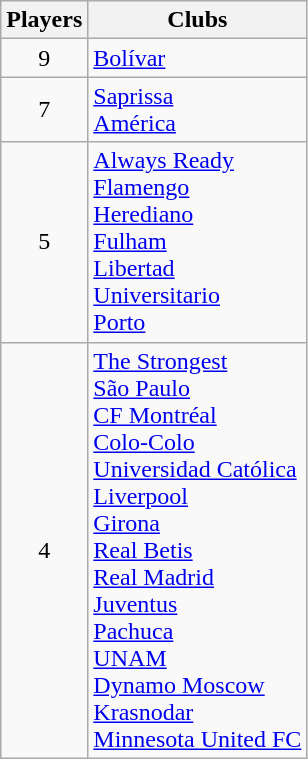<table class="wikitable">
<tr>
<th>Players</th>
<th>Clubs</th>
</tr>
<tr>
<td align="center">9</td>
<td> <a href='#'>Bolívar</a></td>
</tr>
<tr>
<td align="center">7</td>
<td> <a href='#'>Saprissa</a><br> <a href='#'>América</a></td>
</tr>
<tr>
<td align="center">5</td>
<td> <a href='#'>Always Ready</a><br> <a href='#'>Flamengo</a><br> <a href='#'>Herediano</a><br> <a href='#'>Fulham</a><br> <a href='#'>Libertad</a><br> <a href='#'>Universitario</a><br> <a href='#'>Porto</a></td>
</tr>
<tr>
<td align="center">4</td>
<td> <a href='#'>The Strongest</a><br> <a href='#'>São Paulo</a><br> <a href='#'>CF Montréal</a><br> <a href='#'>Colo-Colo</a><br> <a href='#'>Universidad Católica</a><br> <a href='#'>Liverpool</a><br> <a href='#'>Girona</a><br> <a href='#'>Real Betis</a><br> <a href='#'>Real Madrid</a><br> <a href='#'>Juventus</a><br> <a href='#'>Pachuca</a><br> <a href='#'>UNAM</a><br> <a href='#'>Dynamo Moscow</a><br> <a href='#'>Krasnodar</a><br> <a href='#'>Minnesota United FC</a></td>
</tr>
</table>
